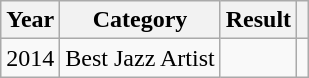<table class="wikitable">
<tr>
<th>Year</th>
<th>Category</th>
<th>Result</th>
<th></th>
</tr>
<tr>
<td>2014</td>
<td>Best Jazz Artist</td>
<td></td>
<td></td>
</tr>
</table>
